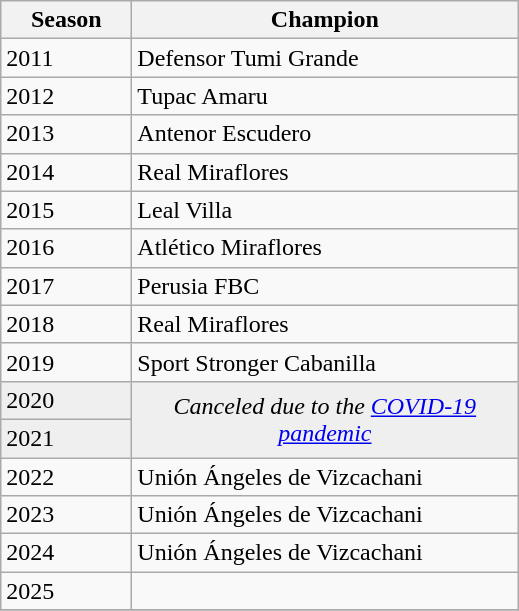<table class="wikitable sortable">
<tr>
<th width=80px>Season</th>
<th width=250px>Champion</th>
</tr>
<tr>
<td>2011</td>
<td>Defensor Tumi Grande</td>
</tr>
<tr>
<td>2012</td>
<td>Tupac Amaru</td>
</tr>
<tr>
<td>2013</td>
<td>Antenor Escudero</td>
</tr>
<tr>
<td>2014</td>
<td>Real Miraflores</td>
</tr>
<tr>
<td>2015</td>
<td>Leal Villa</td>
</tr>
<tr>
<td>2016</td>
<td>Atlético Miraflores</td>
</tr>
<tr>
<td>2017</td>
<td>Perusia FBC</td>
</tr>
<tr>
<td>2018</td>
<td>Real Miraflores</td>
</tr>
<tr>
<td>2019</td>
<td>Sport Stronger Cabanilla</td>
</tr>
<tr bgcolor=#efefef>
<td>2020</td>
<td rowspan=2 colspan="1" align=center><em>Canceled due to the <a href='#'>COVID-19 pandemic</a></em></td>
</tr>
<tr bgcolor=#efefef>
<td>2021</td>
</tr>
<tr>
<td>2022</td>
<td>Unión Ángeles de Vizcachani</td>
</tr>
<tr>
<td>2023</td>
<td>Unión Ángeles de Vizcachani</td>
</tr>
<tr>
<td>2024</td>
<td>Unión Ángeles de Vizcachani</td>
</tr>
<tr>
<td>2025</td>
<td></td>
</tr>
<tr>
</tr>
</table>
